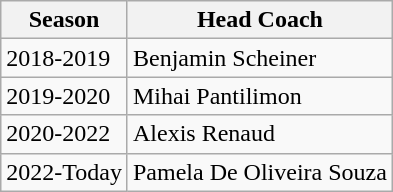<table class="wikitable sortable">
<tr>
<th>Season</th>
<th>Head Coach</th>
</tr>
<tr>
<td>2018-2019</td>
<td>Benjamin Scheiner</td>
</tr>
<tr>
<td>2019-2020</td>
<td>Mihai Pantilimon</td>
</tr>
<tr>
<td>2020-2022</td>
<td>Alexis Renaud</td>
</tr>
<tr>
<td>2022-Today</td>
<td>Pamela De Oliveira Souza</td>
</tr>
</table>
